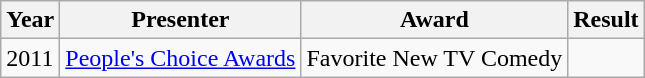<table class="wikitable">
<tr>
<th>Year</th>
<th>Presenter</th>
<th>Award</th>
<th>Result</th>
</tr>
<tr>
<td>2011</td>
<td><a href='#'>People's Choice Awards</a></td>
<td>Favorite New TV Comedy</td>
<td></td>
</tr>
</table>
